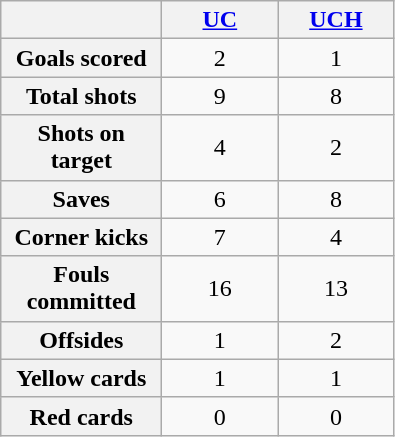<table class="wikitable plainrowheaders" style="text-align:center">
<tr>
<th scope="col" style="width:100px"></th>
<th scope="col" style="width:70px"><a href='#'>UC</a></th>
<th scope="col" style="width:70px"><a href='#'>UCH</a></th>
</tr>
<tr>
<th scope=row>Goals scored</th>
<td>2</td>
<td>1</td>
</tr>
<tr>
<th scope=row>Total shots</th>
<td>9</td>
<td>8</td>
</tr>
<tr>
<th scope=row>Shots on target</th>
<td>4</td>
<td>2</td>
</tr>
<tr>
<th scope=row>Saves</th>
<td>6</td>
<td>8</td>
</tr>
<tr>
<th scope=row>Corner kicks</th>
<td>7</td>
<td>4</td>
</tr>
<tr>
<th scope=row>Fouls committed</th>
<td>16</td>
<td>13</td>
</tr>
<tr>
<th scope=row>Offsides</th>
<td>1</td>
<td>2</td>
</tr>
<tr>
<th scope=row>Yellow cards</th>
<td>1</td>
<td>1</td>
</tr>
<tr>
<th scope=row>Red cards</th>
<td>0</td>
<td>0</td>
</tr>
</table>
